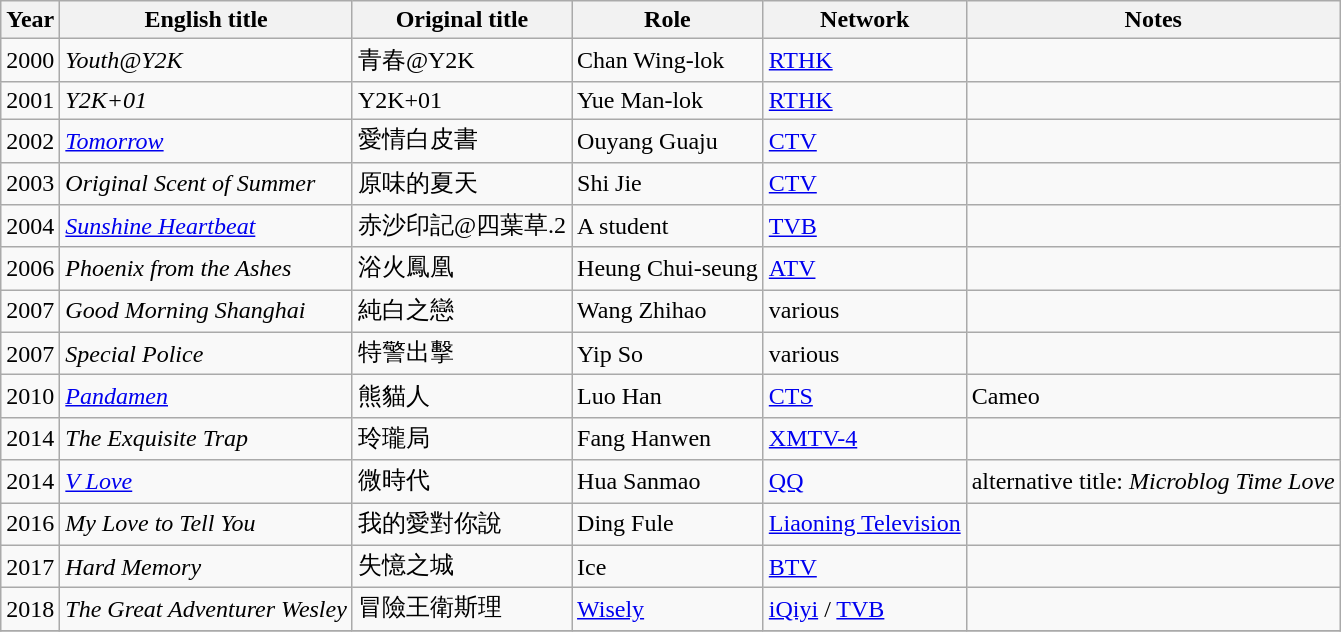<table class="wikitable sortable">
<tr>
<th>Year</th>
<th>English title</th>
<th>Original title</th>
<th>Role</th>
<th>Network</th>
<th class="unsortable">Notes</th>
</tr>
<tr>
<td>2000</td>
<td><em>Youth@Y2K</em></td>
<td>青春@Y2K</td>
<td>Chan Wing-lok</td>
<td><a href='#'>RTHK</a></td>
<td></td>
</tr>
<tr>
<td>2001</td>
<td><em>Y2K+01</em></td>
<td>Y2K+01</td>
<td>Yue Man-lok</td>
<td><a href='#'>RTHK</a></td>
<td></td>
</tr>
<tr>
<td>2002</td>
<td><em><a href='#'>Tomorrow</a></em></td>
<td>愛情白皮書</td>
<td>Ouyang Guaju</td>
<td><a href='#'>CTV</a></td>
<td></td>
</tr>
<tr>
<td>2003</td>
<td><em>Original Scent of Summer</em></td>
<td>原味的夏天</td>
<td>Shi Jie</td>
<td><a href='#'>CTV</a></td>
<td></td>
</tr>
<tr>
<td>2004</td>
<td><em><a href='#'>Sunshine Heartbeat</a></em></td>
<td>赤沙印記@四葉草.2</td>
<td>A student</td>
<td><a href='#'>TVB</a></td>
<td></td>
</tr>
<tr>
<td>2006</td>
<td><em>Phoenix from the Ashes</em></td>
<td>浴火鳳凰</td>
<td>Heung Chui-seung</td>
<td><a href='#'>ATV</a></td>
<td></td>
</tr>
<tr>
<td>2007</td>
<td><em>Good Morning Shanghai</em></td>
<td>純白之戀</td>
<td>Wang Zhihao</td>
<td>various</td>
<td></td>
</tr>
<tr>
<td>2007</td>
<td><em>Special Police</em></td>
<td>特警出擊</td>
<td>Yip So</td>
<td>various</td>
<td></td>
</tr>
<tr>
<td>2010</td>
<td><em><a href='#'>Pandamen</a></em></td>
<td>熊貓人</td>
<td>Luo Han</td>
<td><a href='#'>CTS</a></td>
<td>Cameo</td>
</tr>
<tr>
<td>2014</td>
<td><em>The Exquisite Trap</em></td>
<td>玲瓏局</td>
<td>Fang Hanwen</td>
<td><a href='#'>XMTV-4</a></td>
<td></td>
</tr>
<tr>
<td>2014</td>
<td><em><a href='#'>V Love</a></em></td>
<td>微時代</td>
<td>Hua Sanmao</td>
<td><a href='#'>QQ</a></td>
<td>alternative title: <em>Microblog Time Love</em></td>
</tr>
<tr>
<td>2016</td>
<td><em>My Love to Tell You </em></td>
<td>我的愛對你說</td>
<td>Ding Fule</td>
<td><a href='#'>Liaoning Television</a></td>
<td></td>
</tr>
<tr>
<td>2017</td>
<td><em>Hard Memory</em></td>
<td>失憶之城</td>
<td>Ice</td>
<td><a href='#'>BTV</a></td>
<td></td>
</tr>
<tr>
<td>2018</td>
<td><em>The Great Adventurer Wesley</em></td>
<td>冒險王衛斯理</td>
<td><a href='#'>Wisely</a></td>
<td><a href='#'>iQiyi</a> / <a href='#'>TVB</a></td>
<td></td>
</tr>
<tr>
</tr>
</table>
